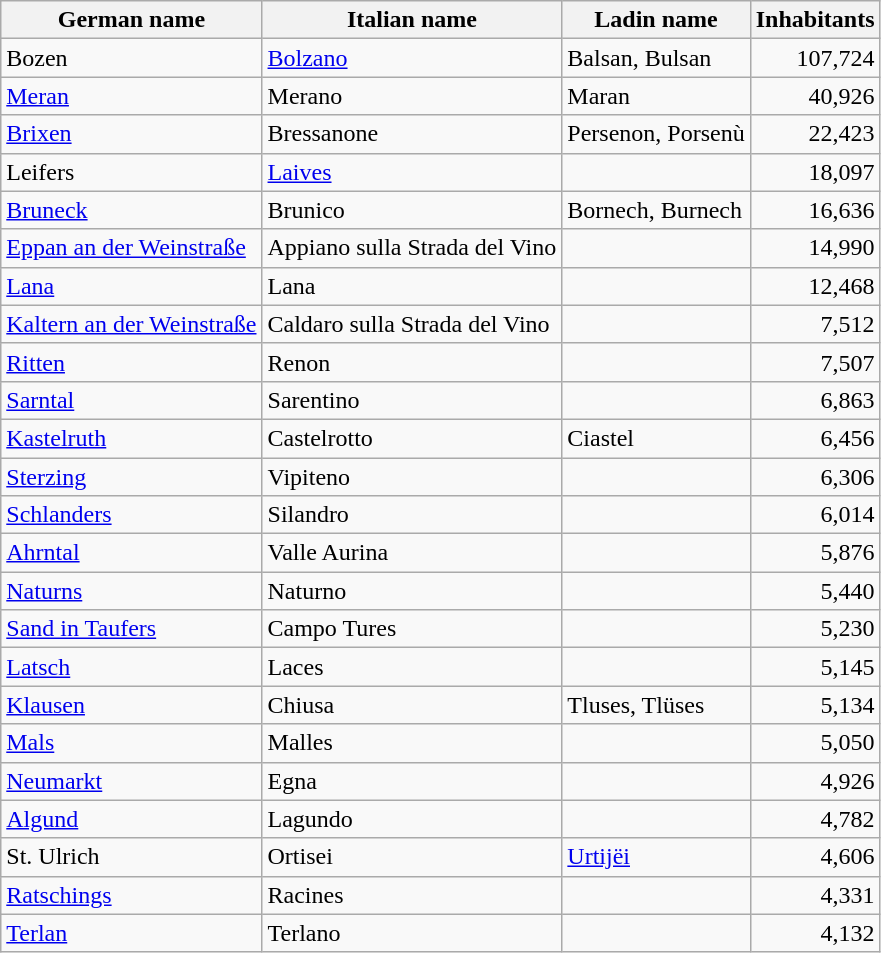<table class="wikitable">
<tr>
<th>German name</th>
<th>Italian name</th>
<th>Ladin name</th>
<th>Inhabitants</th>
</tr>
<tr>
<td>Bozen</td>
<td><a href='#'>Bolzano</a></td>
<td>Balsan, Bulsan</td>
<td align="right">107,724</td>
</tr>
<tr>
<td><a href='#'>Meran</a></td>
<td>Merano</td>
<td>Maran</td>
<td align="right">40,926</td>
</tr>
<tr>
<td><a href='#'>Brixen</a></td>
<td>Bressanone</td>
<td>Persenon, Porsenù</td>
<td align="right">22,423</td>
</tr>
<tr>
<td>Leifers</td>
<td><a href='#'>Laives</a></td>
<td></td>
<td align="right">18,097</td>
</tr>
<tr>
<td><a href='#'>Bruneck</a></td>
<td>Brunico</td>
<td>Bornech, Burnech</td>
<td align="right">16,636</td>
</tr>
<tr>
<td><a href='#'>Eppan an der Weinstraße</a></td>
<td>Appiano sulla Strada del Vino</td>
<td></td>
<td align="right">14,990</td>
</tr>
<tr>
<td><a href='#'>Lana</a></td>
<td>Lana</td>
<td></td>
<td align="right">12,468</td>
</tr>
<tr>
<td><a href='#'>Kaltern an der Weinstraße</a></td>
<td>Caldaro sulla Strada del Vino</td>
<td></td>
<td align="right">7,512</td>
</tr>
<tr>
<td><a href='#'>Ritten</a></td>
<td>Renon</td>
<td></td>
<td align="right">7,507</td>
</tr>
<tr>
<td><a href='#'>Sarntal</a></td>
<td>Sarentino</td>
<td></td>
<td align="right">6,863</td>
</tr>
<tr>
<td><a href='#'>Kastelruth</a></td>
<td>Castelrotto</td>
<td>Ciastel</td>
<td align="right">6,456</td>
</tr>
<tr>
<td><a href='#'>Sterzing</a></td>
<td>Vipiteno</td>
<td></td>
<td align="right">6,306</td>
</tr>
<tr>
<td><a href='#'>Schlanders</a></td>
<td>Silandro</td>
<td></td>
<td align="right">6,014</td>
</tr>
<tr>
<td><a href='#'>Ahrntal</a></td>
<td>Valle Aurina</td>
<td></td>
<td align="right">5,876</td>
</tr>
<tr>
<td><a href='#'>Naturns</a></td>
<td>Naturno</td>
<td></td>
<td align="right">5,440</td>
</tr>
<tr>
<td><a href='#'>Sand in Taufers</a></td>
<td>Campo Tures</td>
<td></td>
<td align="right">5,230</td>
</tr>
<tr>
<td><a href='#'>Latsch</a></td>
<td>Laces</td>
<td></td>
<td align="right">5,145</td>
</tr>
<tr>
<td><a href='#'>Klausen</a></td>
<td>Chiusa</td>
<td>Tluses, Tlüses</td>
<td align="right">5,134</td>
</tr>
<tr>
<td><a href='#'>Mals</a></td>
<td>Malles</td>
<td></td>
<td align="right">5,050</td>
</tr>
<tr>
<td><a href='#'>Neumarkt</a></td>
<td>Egna</td>
<td></td>
<td align="right">4,926</td>
</tr>
<tr>
<td><a href='#'>Algund</a></td>
<td>Lagundo</td>
<td></td>
<td align="right">4,782</td>
</tr>
<tr>
<td>St. Ulrich</td>
<td>Ortisei</td>
<td><a href='#'>Urtijëi</a></td>
<td align="right">4,606</td>
</tr>
<tr>
<td><a href='#'>Ratschings</a></td>
<td>Racines</td>
<td></td>
<td align="right">4,331</td>
</tr>
<tr>
<td><a href='#'>Terlan</a></td>
<td>Terlano</td>
<td></td>
<td align="right">4,132</td>
</tr>
</table>
